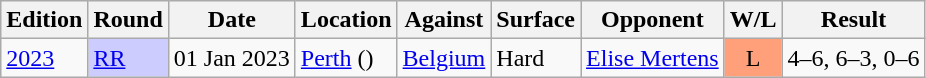<table class="wikitable">
<tr>
<th>Edition</th>
<th>Round</th>
<th>Date</th>
<th>Location</th>
<th>Against</th>
<th>Surface</th>
<th>Opponent</th>
<th>W/L</th>
<th>Result</th>
</tr>
<tr>
<td><a href='#'>2023</a></td>
<td bgcolor=#ccf><a href='#'>RR</a></td>
<td>01 Jan 2023</td>
<td><a href='#'>Perth</a> ()</td>
<td> <a href='#'>Belgium</a></td>
<td>Hard</td>
<td><a href='#'>Elise Mertens</a></td>
<td bgcolor=#FFA07A align=center>L</td>
<td>4–6, 6–3, 0–6</td>
</tr>
</table>
